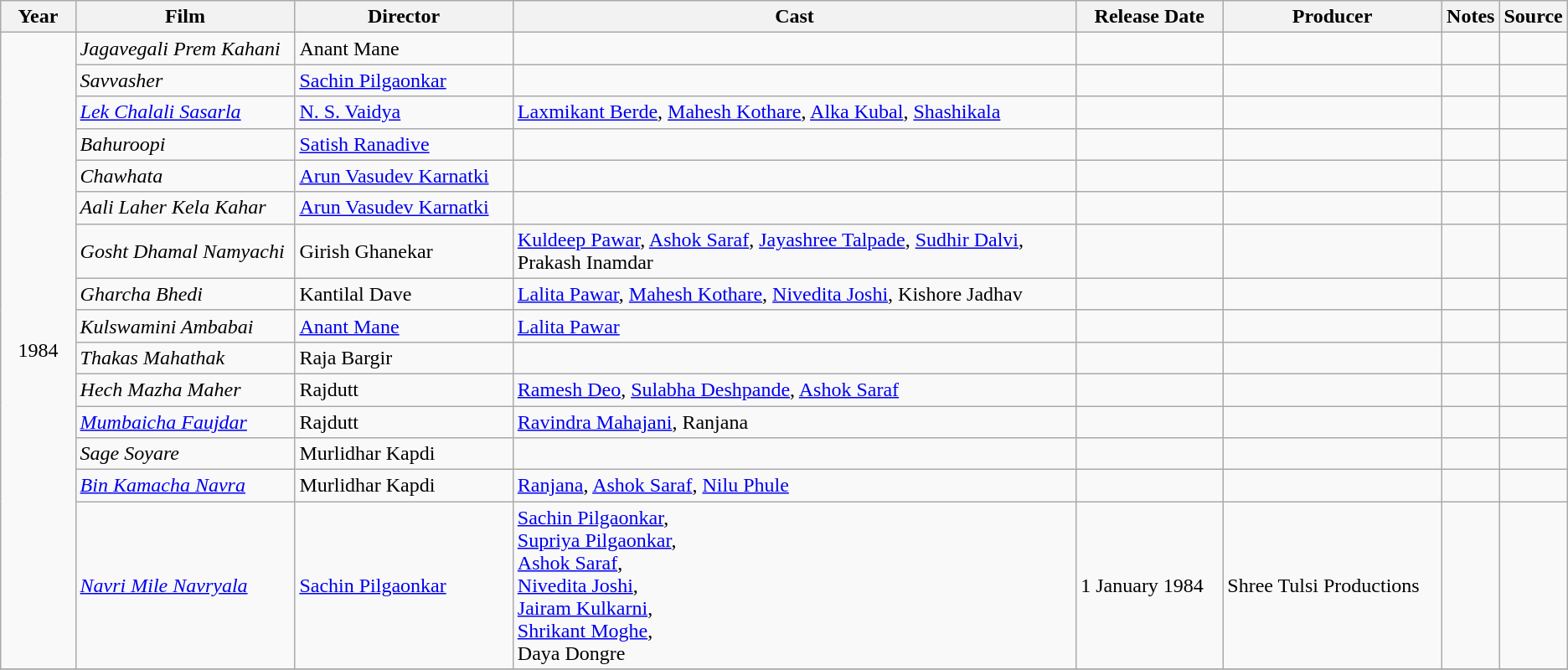<table class ="wikitable sortable collapsible">
<tr>
<th style="width: 05%;">Year</th>
<th style="width: 15%;">Film</th>
<th style="width: 15%;">Director</th>
<th style="width: 40%;" class="unsortable">Cast</th>
<th style="width: 10%;">Release Date</th>
<th style="width: 15%;" class="unsortable">Producer</th>
<th style="width: 15%;" class="unsortable">Notes</th>
<th style="width: 15%;" class="unsortable">Source</th>
</tr>
<tr>
<td rowspan=15 align="center">1984</td>
<td><em>Jagavegali Prem Kahani </em></td>
<td>Anant Mane</td>
<td></td>
<td></td>
<td></td>
<td></td>
<td></td>
</tr>
<tr>
<td><em>Savvasher </em></td>
<td><a href='#'>Sachin Pilgaonkar</a></td>
<td></td>
<td></td>
<td></td>
<td></td>
<td></td>
</tr>
<tr>
<td><em><a href='#'>Lek Chalali Sasarla</a></em></td>
<td><a href='#'>N. S. Vaidya</a></td>
<td><a href='#'>Laxmikant Berde</a>, <a href='#'>Mahesh Kothare</a>, <a href='#'>Alka Kubal</a>, <a href='#'>Shashikala</a></td>
<td></td>
<td></td>
<td></td>
<td></td>
</tr>
<tr>
<td><em>Bahuroopi </em></td>
<td><a href='#'>Satish Ranadive</a></td>
<td></td>
<td></td>
<td></td>
<td></td>
<td></td>
</tr>
<tr>
<td><em>Chawhata </em></td>
<td><a href='#'>Arun Vasudev Karnatki</a></td>
<td></td>
<td></td>
<td></td>
<td></td>
<td></td>
</tr>
<tr>
<td><em>Aali Laher Kela Kahar</em></td>
<td><a href='#'>Arun Vasudev Karnatki</a></td>
<td></td>
<td></td>
<td></td>
<td></td>
<td></td>
</tr>
<tr>
<td><em>Gosht Dhamal Namyachi</em></td>
<td>Girish Ghanekar</td>
<td><a href='#'>Kuldeep Pawar</a>, <a href='#'>Ashok Saraf</a>, <a href='#'>Jayashree Talpade</a>, <a href='#'>Sudhir Dalvi</a>, Prakash Inamdar</td>
<td></td>
<td></td>
<td></td>
<td></td>
</tr>
<tr>
<td><em>Gharcha Bhedi</em></td>
<td>Kantilal Dave</td>
<td><a href='#'>Lalita Pawar</a>, <a href='#'>Mahesh Kothare</a>, <a href='#'>Nivedita Joshi</a>, Kishore Jadhav</td>
<td></td>
<td></td>
<td></td>
<td></td>
</tr>
<tr>
<td><em>Kulswamini Ambabai</em></td>
<td><a href='#'>Anant Mane</a></td>
<td><a href='#'>Lalita Pawar</a></td>
<td></td>
<td></td>
<td></td>
<td></td>
</tr>
<tr>
<td><em>Thakas Mahathak</em></td>
<td>Raja Bargir</td>
<td></td>
<td></td>
<td></td>
<td></td>
<td></td>
</tr>
<tr>
<td><em>Hech Mazha Maher</em></td>
<td>Rajdutt</td>
<td><a href='#'>Ramesh Deo</a>, <a href='#'>Sulabha Deshpande</a>, <a href='#'>Ashok Saraf</a></td>
<td></td>
<td></td>
<td></td>
<td></td>
</tr>
<tr>
<td><em><a href='#'>Mumbaicha Faujdar</a></em></td>
<td>Rajdutt</td>
<td><a href='#'>Ravindra Mahajani</a>, Ranjana</td>
<td></td>
<td></td>
<td></td>
<td></td>
</tr>
<tr>
<td><em>Sage Soyare</em></td>
<td>Murlidhar Kapdi</td>
<td></td>
<td></td>
<td></td>
<td></td>
<td></td>
</tr>
<tr>
<td><em><a href='#'>Bin Kamacha Navra</a></em></td>
<td>Murlidhar Kapdi</td>
<td><a href='#'>Ranjana</a>, <a href='#'>Ashok Saraf</a>, <a href='#'>Nilu Phule</a></td>
<td></td>
<td></td>
<td></td>
<td></td>
</tr>
<tr>
<td><em><a href='#'>Navri Mile Navryala</a></em></td>
<td><a href='#'>Sachin Pilgaonkar</a></td>
<td><a href='#'>Sachin Pilgaonkar</a>,<br><a href='#'>Supriya Pilgaonkar</a>,<br><a href='#'>Ashok Saraf</a>,<br><a href='#'>Nivedita Joshi</a>,<br><a href='#'>Jairam Kulkarni</a>,<br><a href='#'>Shrikant Moghe</a>,<br>Daya Dongre</td>
<td>1 January 1984</td>
<td>Shree Tulsi Productions</td>
<td></td>
<td></td>
</tr>
<tr>
</tr>
</table>
